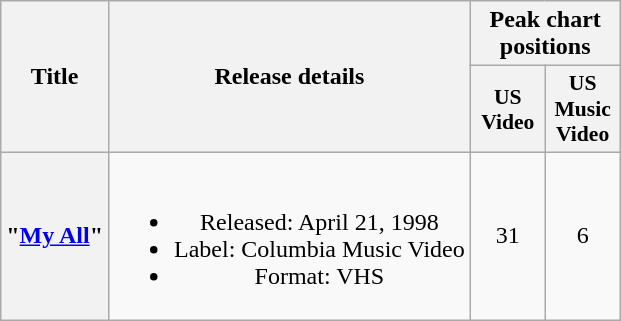<table class="wikitable plainrowheaders" style="text-align:center;">
<tr>
<th scope="col" rowspan="2">Title</th>
<th scope="col" rowspan="2">Release details</th>
<th scope="col" colspan="7">Peak chart positions</th>
</tr>
<tr>
<th scope="col" style="width:3em;font-size:90%;">US Video<br></th>
<th scope="col" style="width:3em;font-size:90%;">US Music Video<br></th>
</tr>
<tr>
<th scope="row">"<a href='#'>My All</a>"</th>
<td><br><ul><li>Released: April 21, 1998</li><li>Label: Columbia Music Video</li><li>Format: VHS</li></ul></td>
<td>31</td>
<td>6</td>
</tr>
</table>
